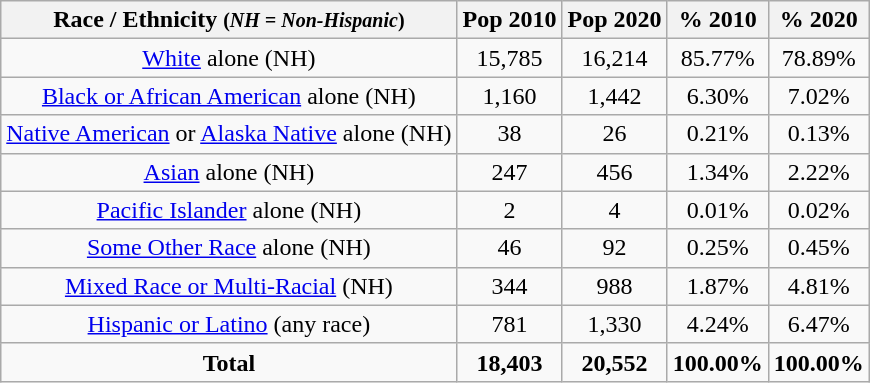<table class="wikitable" style="text-align:center;">
<tr>
<th>Race / Ethnicity <small>(<em>NH = Non-Hispanic</em>)</small></th>
<th>Pop 2010</th>
<th>Pop 2020</th>
<th>% 2010</th>
<th>% 2020</th>
</tr>
<tr>
<td><a href='#'>White</a> alone (NH)</td>
<td>15,785</td>
<td>16,214</td>
<td>85.77%</td>
<td>78.89%</td>
</tr>
<tr>
<td><a href='#'>Black or African American</a> alone (NH)</td>
<td>1,160</td>
<td>1,442</td>
<td>6.30%</td>
<td>7.02%</td>
</tr>
<tr>
<td><a href='#'>Native American</a> or <a href='#'>Alaska Native</a> alone (NH)</td>
<td>38</td>
<td>26</td>
<td>0.21%</td>
<td>0.13%</td>
</tr>
<tr>
<td><a href='#'>Asian</a> alone (NH)</td>
<td>247</td>
<td>456</td>
<td>1.34%</td>
<td>2.22%</td>
</tr>
<tr>
<td><a href='#'>Pacific Islander</a> alone (NH)</td>
<td>2</td>
<td>4</td>
<td>0.01%</td>
<td>0.02%</td>
</tr>
<tr>
<td><a href='#'>Some Other Race</a> alone (NH)</td>
<td>46</td>
<td>92</td>
<td>0.25%</td>
<td>0.45%</td>
</tr>
<tr>
<td><a href='#'>Mixed Race or Multi-Racial</a> (NH)</td>
<td>344</td>
<td>988</td>
<td>1.87%</td>
<td>4.81%</td>
</tr>
<tr>
<td><a href='#'>Hispanic or Latino</a> (any race)</td>
<td>781</td>
<td>1,330</td>
<td>4.24%</td>
<td>6.47%</td>
</tr>
<tr>
<td><strong>Total</strong></td>
<td><strong>18,403</strong></td>
<td><strong>20,552</strong></td>
<td><strong>100.00%</strong></td>
<td><strong>100.00%</strong></td>
</tr>
</table>
